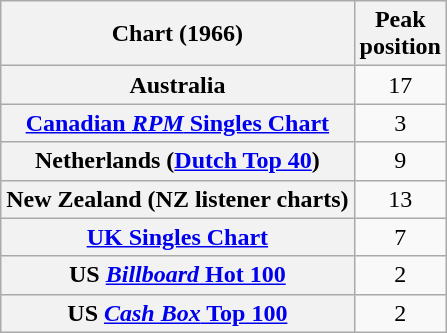<table class="wikitable sortable plainrowheaders">
<tr>
<th>Chart (1966)</th>
<th>Peak<br>position</th>
</tr>
<tr>
<th scope=row>Australia</th>
<td style="text-align:center;">17</td>
</tr>
<tr>
<th scope=row><a href='#'>Canadian <em>RPM</em> Singles Chart</a></th>
<td style="text-align:center;">3</td>
</tr>
<tr>
<th scope=row>Netherlands (<a href='#'>Dutch Top 40</a>)</th>
<td style="text-align:center;">9</td>
</tr>
<tr>
<th scope=row>New Zealand (NZ listener charts) </th>
<td style="text-align:center;">13</td>
</tr>
<tr>
<th scope=row><a href='#'>UK Singles Chart</a></th>
<td style="text-align:center;">7</td>
</tr>
<tr>
<th scope=row>US <a href='#'><em>Billboard</em> Hot 100</a></th>
<td style="text-align:center;">2</td>
</tr>
<tr>
<th scope=row>US <a href='#'><em>Cash Box</em> Top 100</a></th>
<td style="text-align:center;">2</td>
</tr>
</table>
